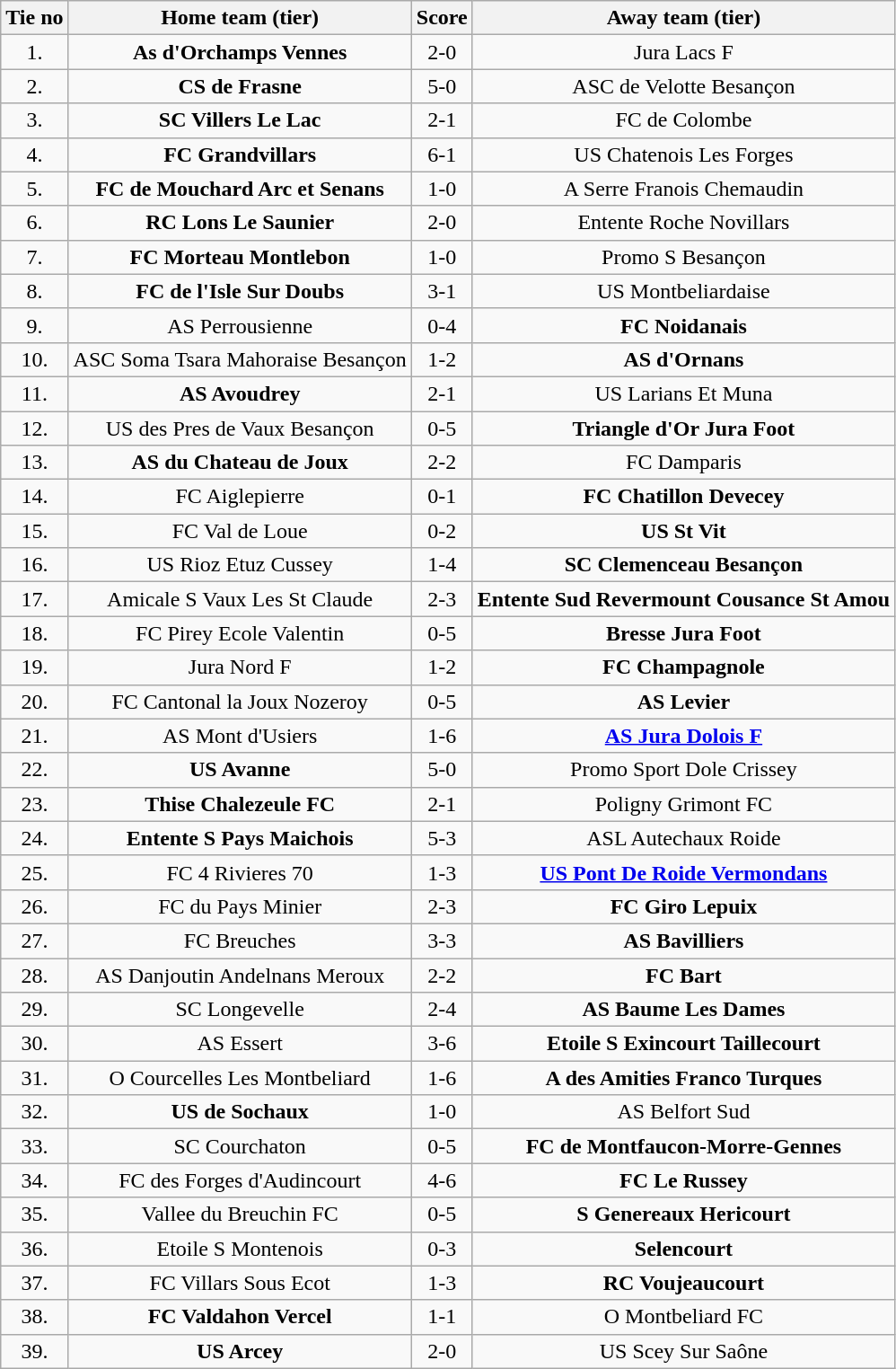<table class="wikitable" style="text-align: center">
<tr>
<th>Tie no</th>
<th>Home team (tier)</th>
<th>Score</th>
<th>Away team (tier)</th>
</tr>
<tr>
<td>1.</td>
<td><strong>As d'Orchamps Vennes</strong></td>
<td>2-0</td>
<td>Jura Lacs F</td>
</tr>
<tr>
<td>2.</td>
<td><strong>CS de Frasne</strong></td>
<td>5-0</td>
<td>ASC de Velotte Besançon</td>
</tr>
<tr>
<td>3.</td>
<td><strong>SC Villers Le Lac</strong></td>
<td>2-1</td>
<td>FC de Colombe</td>
</tr>
<tr>
<td>4.</td>
<td><strong>FC Grandvillars</strong></td>
<td>6-1</td>
<td>US Chatenois Les Forges</td>
</tr>
<tr>
<td>5.</td>
<td><strong>FC de Mouchard Arc et Senans</strong></td>
<td>1-0</td>
<td>A Serre Franois Chemaudin</td>
</tr>
<tr>
<td>6.</td>
<td><strong>RC Lons Le Saunier</strong></td>
<td>2-0</td>
<td>Entente Roche Novillars</td>
</tr>
<tr>
<td>7.</td>
<td><strong>FC Morteau Montlebon</strong> </td>
<td>1-0</td>
<td>Promo S Besançon</td>
</tr>
<tr>
<td>8.</td>
<td><strong>FC de l'Isle Sur Doubs</strong></td>
<td>3-1 </td>
<td>US Montbeliardaise</td>
</tr>
<tr>
<td>9.</td>
<td>AS Perrousienne</td>
<td>0-4</td>
<td><strong>FC Noidanais</strong></td>
</tr>
<tr>
<td>10.</td>
<td>ASC Soma Tsara Mahoraise Besançon</td>
<td>1-2</td>
<td><strong>AS d'Ornans</strong></td>
</tr>
<tr>
<td>11.</td>
<td><strong>AS Avoudrey</strong></td>
<td>2-1</td>
<td>US Larians Et Muna</td>
</tr>
<tr>
<td>12.</td>
<td>US des Pres de Vaux Besançon</td>
<td>0-5</td>
<td><strong>Triangle d'Or Jura Foot</strong></td>
</tr>
<tr>
<td>13.</td>
<td><strong>AS du Chateau de Joux</strong></td>
<td>2-2 </td>
<td>FC Damparis</td>
</tr>
<tr>
<td>14.</td>
<td>FC Aiglepierre</td>
<td>0-1</td>
<td><strong>FC Chatillon Devecey</strong></td>
</tr>
<tr>
<td>15.</td>
<td>FC Val de Loue</td>
<td>0-2</td>
<td><strong>US St Vit</strong></td>
</tr>
<tr>
<td>16.</td>
<td>US Rioz Etuz Cussey</td>
<td>1-4</td>
<td><strong>SC Clemenceau Besançon</strong></td>
</tr>
<tr>
<td>17.</td>
<td>Amicale S Vaux Les St Claude</td>
<td>2-3</td>
<td><strong>Entente Sud Revermount Cousance St Amou</strong></td>
</tr>
<tr>
<td>18.</td>
<td>FC Pirey Ecole Valentin</td>
<td>0-5</td>
<td><strong>Bresse Jura Foot</strong></td>
</tr>
<tr>
<td>19.</td>
<td>Jura Nord F</td>
<td>1-2</td>
<td><strong>FC Champagnole</strong></td>
</tr>
<tr>
<td>20.</td>
<td>FC Cantonal la Joux Nozeroy</td>
<td>0-5</td>
<td><strong>AS Levier</strong></td>
</tr>
<tr>
<td>21.</td>
<td>AS Mont d'Usiers</td>
<td>1-6</td>
<td><strong><a href='#'>AS Jura Dolois F</a></strong></td>
</tr>
<tr>
<td>22.</td>
<td><strong>US Avanne</strong></td>
<td>5-0</td>
<td>Promo Sport Dole Crissey</td>
</tr>
<tr>
<td>23.</td>
<td><strong>Thise Chalezeule FC</strong></td>
<td>2-1</td>
<td>Poligny Grimont FC</td>
</tr>
<tr>
<td>24.</td>
<td><strong>Entente S Pays Maichois</strong></td>
<td>5-3</td>
<td>ASL Autechaux Roide</td>
</tr>
<tr>
<td>25.</td>
<td>FC 4 Rivieres 70</td>
<td>1-3</td>
<td><strong><a href='#'>US Pont De Roide Vermondans</a></strong></td>
</tr>
<tr>
<td>26.</td>
<td>FC du Pays Minier</td>
<td>2-3 </td>
<td><strong>FC Giro Lepuix</strong></td>
</tr>
<tr>
<td>27.</td>
<td>FC Breuches</td>
<td>3-3 </td>
<td><strong>AS Bavilliers</strong></td>
</tr>
<tr>
<td>28.</td>
<td>AS Danjoutin Andelnans Meroux</td>
<td>2-2 </td>
<td><strong>FC Bart</strong></td>
</tr>
<tr>
<td>29.</td>
<td>SC Longevelle</td>
<td>2-4</td>
<td><strong>AS Baume Les Dames</strong></td>
</tr>
<tr>
<td>30.</td>
<td>AS Essert</td>
<td>3-6</td>
<td><strong>Etoile S Exincourt Taillecourt</strong></td>
</tr>
<tr>
<td>31.</td>
<td>O Courcelles Les Montbeliard</td>
<td>1-6</td>
<td><strong>A des Amities Franco Turques</strong></td>
</tr>
<tr>
<td>32.</td>
<td><strong>US de Sochaux</strong></td>
<td>1-0</td>
<td>AS Belfort Sud</td>
</tr>
<tr>
<td>33.</td>
<td>SC Courchaton</td>
<td>0-5</td>
<td><strong>FC de Montfaucon-Morre-Gennes</strong></td>
</tr>
<tr>
<td>34.</td>
<td>FC des Forges d'Audincourt</td>
<td>4-6 </td>
<td><strong>FC Le Russey</strong></td>
</tr>
<tr>
<td>35.</td>
<td>Vallee du Breuchin FC</td>
<td>0-5</td>
<td><strong>S Genereaux Hericourt</strong></td>
</tr>
<tr>
<td>36.</td>
<td>Etoile S Montenois</td>
<td>0-3</td>
<td><strong>Selencourt</strong></td>
</tr>
<tr>
<td>37.</td>
<td>FC Villars Sous Ecot</td>
<td>1-3</td>
<td><strong>RC Voujeaucourt</strong></td>
</tr>
<tr>
<td>38.</td>
<td><strong>FC Valdahon Vercel</strong></td>
<td>1-1 </td>
<td>O Montbeliard FC</td>
</tr>
<tr>
<td>39.</td>
<td><strong>US Arcey</strong></td>
<td>2-0</td>
<td>US Scey Sur Saône</td>
</tr>
</table>
